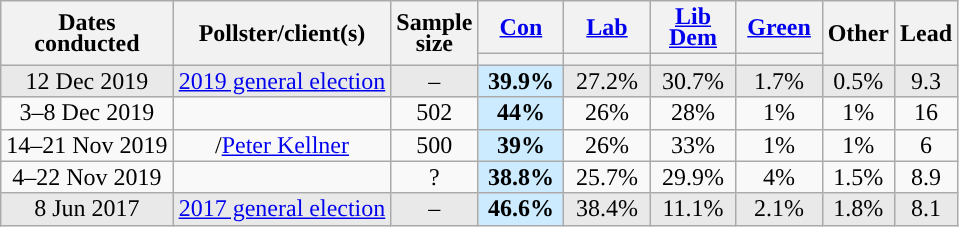<table class="wikitable sortable mw-datatable" style="text-align:center;line-height:14px;">
<tr>
<th rowspan="2">Dates<br>conducted</th>
<th rowspan="2">Pollster/client(s)</th>
<th rowspan="2" data-sort-type="number">Sample<br>size</th>
<th class="unsortable" style="width:50px;"><a href='#'>Con</a></th>
<th class="unsortable" style="width:50px;"><a href='#'>Lab</a></th>
<th class="unsortable" style="width:50px;"><a href='#'>Lib Dem</a></th>
<th class="unsortable" style="width:50px;"><a href='#'>Green</a></th>
<th rowspan="2" class="unsortable">Other</th>
<th rowspan="2" data-sort-type="number">Lead</th>
</tr>
<tr>
<th data-sort-type="number" style="background:"></th>
<th data-sort-type="number" style="background:"></th>
<th data-sort-type="number" style="background:"></th>
<th data-sort-type="number" style="background:"></th>
</tr>
<tr style="background:#E9E9E9;">
<td data-sort-value="2017-06-08">12 Dec 2019</td>
<td><a href='#'>2019 general election</a></td>
<td>–</td>
<td style="background:#CCEBFF;"><strong>39.9%</strong></td>
<td>27.2%</td>
<td>30.7%</td>
<td>1.7%</td>
<td>0.5%</td>
<td style="background:">9.3</td>
</tr>
<tr>
<td data-sort-value="2019-12-8">3–8 Dec 2019</td>
<td></td>
<td>502</td>
<td style="background:#CCEBFF;"><strong>44%</strong></td>
<td>26%</td>
<td>28%</td>
<td>1%</td>
<td>1%</td>
<td style="background:">16</td>
</tr>
<tr>
<td data-sort-value="2019-10-21">14–21 Nov 2019</td>
<td>/<a href='#'>Peter Kellner</a></td>
<td>500</td>
<td style="background:#CCEBFF;"><strong>39%</strong></td>
<td>26%</td>
<td>33%</td>
<td>1%</td>
<td>1%</td>
<td style="background:">6</td>
</tr>
<tr>
<td data-sort-value="2019-10-21">4–22 Nov 2019</td>
<td></td>
<td>?</td>
<td style="background:#CCEBFF;"><strong>38.8%</strong></td>
<td>25.7%</td>
<td>29.9%</td>
<td>4%</td>
<td>1.5%</td>
<td style="background:">8.9</td>
</tr>
<tr style="background:#E9E9E9;">
<td data-sort-value="2017-06-08">8 Jun 2017</td>
<td><a href='#'>2017 general election</a></td>
<td>–</td>
<td style="background:#CCEBFF;"><strong>46.6%</strong></td>
<td>38.4%</td>
<td>11.1%</td>
<td>2.1%</td>
<td>1.8%</td>
<td style="background:">8.1</td>
</tr>
</table>
